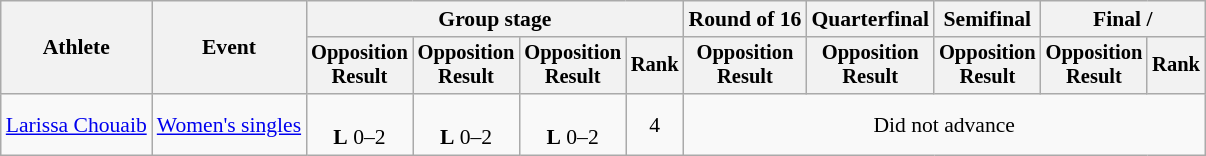<table class=wikitable style=font-size:90%;text-align:center>
<tr>
<th rowspan=2>Athlete</th>
<th rowspan=2>Event</th>
<th colspan=4>Group stage</th>
<th>Round of 16</th>
<th>Quarterfinal</th>
<th>Semifinal</th>
<th colspan=2>Final / </th>
</tr>
<tr style=font-size:95%>
<th>Opposition<br>Result</th>
<th>Opposition<br>Result</th>
<th>Opposition<br>Result</th>
<th>Rank</th>
<th>Opposition<br>Result</th>
<th>Opposition<br>Result</th>
<th>Opposition<br>Result</th>
<th>Opposition<br>Result</th>
<th>Rank</th>
</tr>
<tr>
<td align=left><a href='#'>Larissa Chouaib</a></td>
<td align=left rowspan=2><a href='#'>Women's singles</a></td>
<td><br><strong>L</strong> 0–2</td>
<td><br><strong>L</strong> 0–2</td>
<td><br><strong>L</strong> 0–2</td>
<td>4</td>
<td colspan=5>Did not advance</td>
</tr>
</table>
